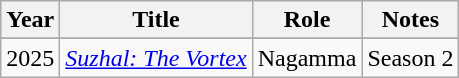<table class="wikitable sortable">
<tr>
<th scope="col">Year</th>
<th scope="col">Title</th>
<th scope="col">Role</th>
<th class="unsortable" scope="col">Notes</th>
</tr>
<tr>
</tr>
<tr>
<td>2025</td>
<td><em><a href='#'>Suzhal: The Vortex</a></em></td>
<td>Nagamma</td>
<td>Season 2</td>
</tr>
</table>
